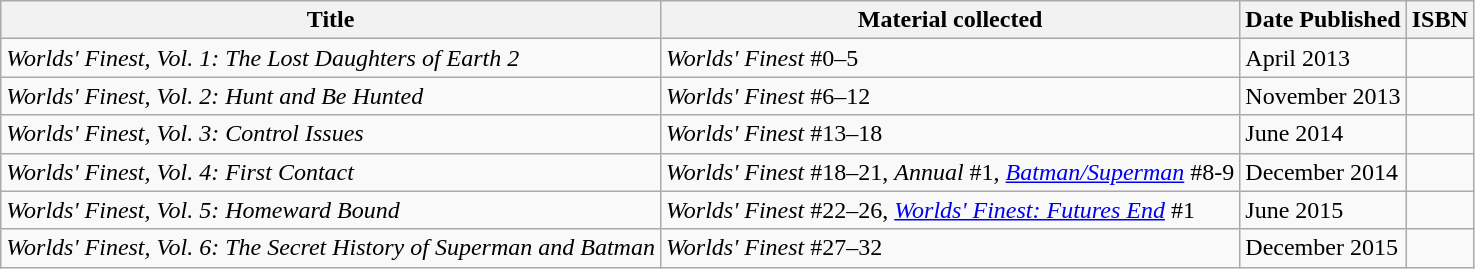<table class="wikitable">
<tr>
<th>Title</th>
<th>Material collected</th>
<th>Date Published</th>
<th>ISBN</th>
</tr>
<tr>
<td><em>Worlds' Finest, Vol. 1: The Lost Daughters of Earth 2</em></td>
<td><em>Worlds' Finest</em> #0–5</td>
<td>April 2013</td>
<td></td>
</tr>
<tr>
<td><em>Worlds' Finest, Vol. 2: Hunt and Be Hunted</em></td>
<td><em>Worlds' Finest</em> #6–12</td>
<td>November 2013</td>
<td></td>
</tr>
<tr>
<td><em>Worlds' Finest, Vol. 3: Control Issues</em></td>
<td><em>Worlds' Finest</em> #13–18</td>
<td>June 2014</td>
<td></td>
</tr>
<tr>
<td><em>Worlds' Finest, Vol. 4: First Contact</em></td>
<td><em>Worlds' Finest</em> #18–21, <em>Annual</em> #1, <em><a href='#'>Batman/Superman</a></em> #8-9</td>
<td>December 2014</td>
<td></td>
</tr>
<tr>
<td><em>Worlds' Finest, Vol. 5: Homeward Bound</em></td>
<td><em>Worlds' Finest</em> #22–26, <em><a href='#'>Worlds' Finest: Futures End</a></em> #1</td>
<td>June 2015</td>
<td></td>
</tr>
<tr>
<td><em>Worlds' Finest, Vol. 6: The Secret History of Superman and Batman</em></td>
<td><em>Worlds' Finest</em> #27–32</td>
<td>December 2015</td>
<td></td>
</tr>
</table>
